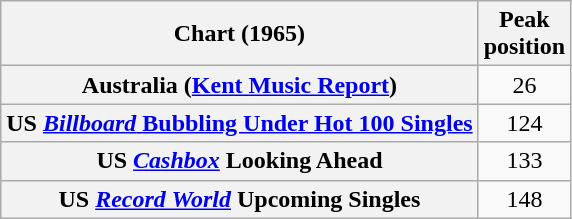<table class="wikitable sortable plainrowheaders" style="text-align:center">
<tr>
<th>Chart (1965)</th>
<th>Peak<br>position</th>
</tr>
<tr>
<th scope="row">Australia (<a href='#'>Kent Music Report</a>)</th>
<td style=text-align:center>26</td>
</tr>
<tr>
<th scope="row">US <a href='#'><em>Billboard</em> Bubbling Under Hot 100 Singles</a></th>
<td style="text-align:center;">124</td>
</tr>
<tr>
<th scope="row">US <em><a href='#'>Cashbox</a></em> Looking Ahead</th>
<td style="text-align:center;">133</td>
</tr>
<tr>
<th scope="row">US <em><a href='#'>Record World</a></em> Upcoming Singles</th>
<td style="text-align:center;">148</td>
</tr>
</table>
